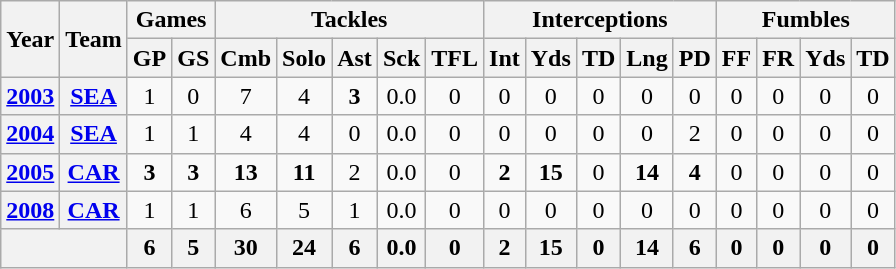<table class="wikitable" style="text-align:center">
<tr>
<th rowspan="2">Year</th>
<th rowspan="2">Team</th>
<th colspan="2">Games</th>
<th colspan="5">Tackles</th>
<th colspan="5">Interceptions</th>
<th colspan="4">Fumbles</th>
</tr>
<tr>
<th>GP</th>
<th>GS</th>
<th>Cmb</th>
<th>Solo</th>
<th>Ast</th>
<th>Sck</th>
<th>TFL</th>
<th>Int</th>
<th>Yds</th>
<th>TD</th>
<th>Lng</th>
<th>PD</th>
<th>FF</th>
<th>FR</th>
<th>Yds</th>
<th>TD</th>
</tr>
<tr>
<th><a href='#'>2003</a></th>
<th><a href='#'>SEA</a></th>
<td>1</td>
<td>0</td>
<td>7</td>
<td>4</td>
<td><strong>3</strong></td>
<td>0.0</td>
<td>0</td>
<td>0</td>
<td>0</td>
<td>0</td>
<td>0</td>
<td>0</td>
<td>0</td>
<td>0</td>
<td>0</td>
<td>0</td>
</tr>
<tr>
<th><a href='#'>2004</a></th>
<th><a href='#'>SEA</a></th>
<td>1</td>
<td>1</td>
<td>4</td>
<td>4</td>
<td>0</td>
<td>0.0</td>
<td>0</td>
<td>0</td>
<td>0</td>
<td>0</td>
<td>0</td>
<td>2</td>
<td>0</td>
<td>0</td>
<td>0</td>
<td>0</td>
</tr>
<tr>
<th><a href='#'>2005</a></th>
<th><a href='#'>CAR</a></th>
<td><strong>3</strong></td>
<td><strong>3</strong></td>
<td><strong>13</strong></td>
<td><strong>11</strong></td>
<td>2</td>
<td>0.0</td>
<td>0</td>
<td><strong>2</strong></td>
<td><strong>15</strong></td>
<td>0</td>
<td><strong>14</strong></td>
<td><strong>4</strong></td>
<td>0</td>
<td>0</td>
<td>0</td>
<td>0</td>
</tr>
<tr>
<th><a href='#'>2008</a></th>
<th><a href='#'>CAR</a></th>
<td>1</td>
<td>1</td>
<td>6</td>
<td>5</td>
<td>1</td>
<td>0.0</td>
<td>0</td>
<td>0</td>
<td>0</td>
<td>0</td>
<td>0</td>
<td>0</td>
<td>0</td>
<td>0</td>
<td>0</td>
<td>0</td>
</tr>
<tr>
<th colspan="2"></th>
<th>6</th>
<th>5</th>
<th>30</th>
<th>24</th>
<th>6</th>
<th>0.0</th>
<th>0</th>
<th>2</th>
<th>15</th>
<th>0</th>
<th>14</th>
<th>6</th>
<th>0</th>
<th>0</th>
<th>0</th>
<th>0</th>
</tr>
</table>
